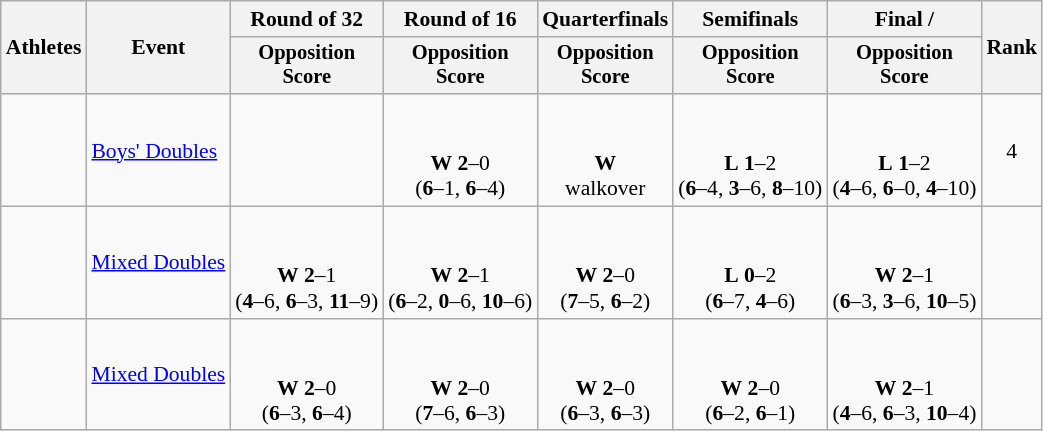<table class=wikitable style="font-size:90%">
<tr>
<th rowspan="2">Athletes</th>
<th rowspan="2">Event</th>
<th>Round of 32</th>
<th>Round of 16</th>
<th>Quarterfinals</th>
<th>Semifinals</th>
<th>Final / </th>
<th rowspan=2>Rank</th>
</tr>
<tr style="font-size:95%">
<th>Opposition<br>Score</th>
<th>Opposition<br>Score</th>
<th>Opposition<br>Score</th>
<th>Opposition<br>Score</th>
<th>Opposition<br>Score</th>
</tr>
<tr align=center>
<td align=left><br></td>
<td align=left><a href='#'>Boys' Doubles</a></td>
<td></td>
<td align=center><br><br><strong>W</strong> <strong>2</strong>–0<br> (<strong>6</strong>–1, <strong>6</strong>–4)</td>
<td align=center><br><br><strong>W</strong><br> walkover</td>
<td align=center><br><br><strong>L</strong> <strong>1</strong>–2<br> (<strong>6</strong>–4, <strong>3</strong>–6, <strong>8</strong>–10)</td>
<td align=center><br><br><strong>L</strong> <strong>1</strong>–2<br> (<strong>4</strong>–6, <strong>6</strong>–0, <strong>4</strong>–10)</td>
<td>4</td>
</tr>
<tr align=center>
<td align=left><br></td>
<td align=left><a href='#'>Mixed Doubles</a></td>
<td align=center><br><br><strong>W</strong> <strong>2</strong>–1<br> (<strong>4</strong>–6, <strong>6</strong>–3, <strong>11</strong>–9)</td>
<td align=center><br><br><strong>W</strong> <strong>2</strong>–1<br> (<strong>6</strong>–2, <strong>0</strong>–6, <strong>10</strong>–6)</td>
<td align=center><br><br><strong>W</strong> <strong>2</strong>–0<br> (<strong>7</strong>–5, <strong>6</strong>–2)</td>
<td align=center><br><br><strong>L</strong> <strong>0</strong>–2<br> (<strong>6</strong>–7, <strong>4</strong>–6)</td>
<td align=center><br><br><strong>W</strong> <strong>2</strong>–1<br> (<strong>6</strong>–3, <strong>3</strong>–6, <strong>10</strong>–5)</td>
<td></td>
</tr>
<tr align=center>
<td align=left><br></td>
<td align=left><a href='#'>Mixed Doubles</a></td>
<td align=center><br><br><strong>W</strong> <strong>2</strong>–0<br> (<strong>6</strong>–3, <strong>6</strong>–4)</td>
<td align=center><br><br><strong>W</strong> <strong>2</strong>–0<br> (<strong>7</strong>–6, <strong>6</strong>–3)</td>
<td align=center><br><br><strong>W</strong> <strong>2</strong>–0<br> (<strong>6</strong>–3, <strong>6</strong>–3)</td>
<td align=center><br><br><strong>W</strong> <strong>2</strong>–0<br> (<strong>6</strong>–2, <strong>6</strong>–1)</td>
<td align=center><br><br><strong>W</strong> <strong>2</strong>–1<br> (<strong>4</strong>–6, <strong>6</strong>–3, <strong>10</strong>–4)</td>
<td></td>
</tr>
</table>
